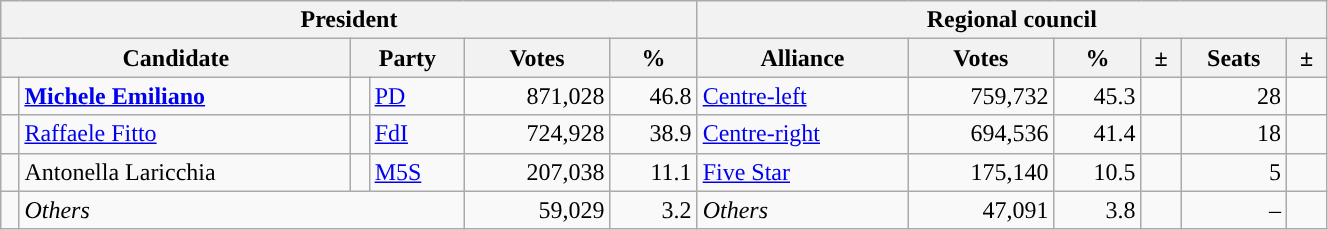<table class="wikitable" style="text-align:right; style="width=70%">
<tr>
<th colspan="6">President</th>
<th colspan="6">Regional council</th>
</tr>
<tr>
<th colspan="2">Candidate</th>
<th colspan="2">Party</th>
<th>Votes</th>
<th>%</th>
<th>Alliance</th>
<th>Votes</th>
<th>%</th>
<th>±</th>
<th>Seats</th>
<th>±</th>
</tr>
<tr>
<td></td>
<td style="text-align:left"><strong><a href='#'>Michele Emiliano</a></strong></td>
<td></td>
<td style="text-align:left"><a href='#'>PD</a></td>
<td>871,028</td>
<td>46.8</td>
<td style="text-align:left"><a href='#'>Centre-left</a></td>
<td>759,732</td>
<td>45.3</td>
<td></td>
<td>28</td>
<td></td>
</tr>
<tr>
<td></td>
<td style="text-align:left"><a href='#'>Raffaele Fitto</a></td>
<td></td>
<td style="text-align:left"><a href='#'>FdI</a></td>
<td>724,928</td>
<td>38.9</td>
<td style="text-align:left"><a href='#'>Centre-right</a></td>
<td>694,536</td>
<td>41.4</td>
<td></td>
<td>18</td>
<td></td>
</tr>
<tr>
<td></td>
<td style="text-align:left">Antonella Laricchia</td>
<td></td>
<td style="text-align:left"><a href='#'>M5S</a></td>
<td>207,038</td>
<td>11.1</td>
<td style="text-align:left"><a href='#'>Five Star</a></td>
<td>175,140</td>
<td>10.5</td>
<td></td>
<td>5</td>
<td></td>
</tr>
<tr>
<td></td>
<td colspan="3" style="text-align:left"><em>Others</em></td>
<td>59,029</td>
<td>3.2</td>
<td style="text-align:left"><em>Others</em></td>
<td>47,091</td>
<td>3.8</td>
<td></td>
<td>–</td>
<td></td>
</tr>
</table>
